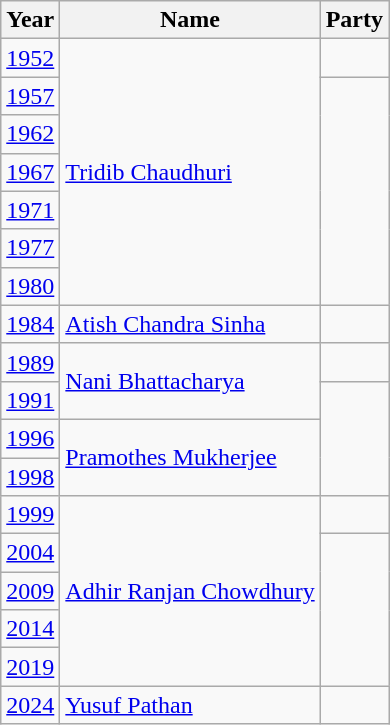<table class="wikitable sortable">
<tr>
<th>Year</th>
<th>Name</th>
<th colspan="2">Party</th>
</tr>
<tr>
<td><a href='#'>1952</a></td>
<td rowspan="7"><a href='#'>Tridib Chaudhuri</a></td>
<td></td>
</tr>
<tr>
<td><a href='#'>1957</a></td>
</tr>
<tr>
<td><a href='#'>1962</a></td>
</tr>
<tr>
<td><a href='#'>1967</a></td>
</tr>
<tr>
<td><a href='#'>1971</a></td>
</tr>
<tr>
<td><a href='#'>1977</a></td>
</tr>
<tr>
<td><a href='#'>1980</a></td>
</tr>
<tr>
<td><a href='#'>1984</a></td>
<td><a href='#'>Atish Chandra Sinha</a></td>
<td></td>
</tr>
<tr>
<td><a href='#'>1989</a></td>
<td rowspan="2"><a href='#'>Nani Bhattacharya</a></td>
<td></td>
</tr>
<tr>
<td><a href='#'>1991</a></td>
</tr>
<tr>
<td><a href='#'>1996</a></td>
<td rowspan="2"><a href='#'>Pramothes Mukherjee</a></td>
</tr>
<tr>
<td><a href='#'>1998</a></td>
</tr>
<tr>
<td><a href='#'>1999</a></td>
<td rowspan="5"><a href='#'>Adhir Ranjan Chowdhury</a></td>
<td></td>
</tr>
<tr>
<td><a href='#'>2004</a></td>
</tr>
<tr>
<td><a href='#'>2009</a></td>
</tr>
<tr>
<td><a href='#'>2014</a></td>
</tr>
<tr>
<td><a href='#'>2019</a></td>
</tr>
<tr>
<td><a href='#'>2024</a></td>
<td><a href='#'>Yusuf Pathan</a></td>
<td></td>
</tr>
</table>
